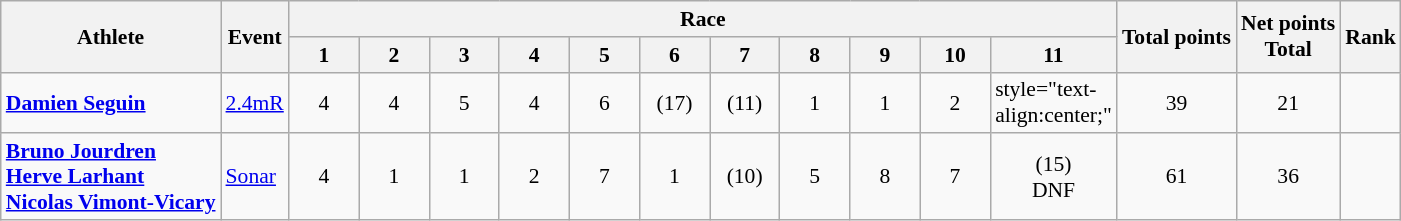<table class=wikitable style="font-size:90%">
<tr>
<th rowspan="2">Athlete</th>
<th rowspan="2">Event</th>
<th colspan="11">Race</th>
<th rowspan="2">Total points</th>
<th rowspan="2">Net points<br>Total</th>
<th rowspan="2">Rank</th>
</tr>
<tr>
<th width="40">1</th>
<th width="40">2</th>
<th width="40">3</th>
<th width="40">4</th>
<th width="40">5</th>
<th width="40">6</th>
<th width="40">7</th>
<th width="40">8</th>
<th width="40">9</th>
<th width="40">10</th>
<th width="40">11</th>
</tr>
<tr>
<td><strong><a href='#'>Damien Seguin</a></strong></td>
<td><a href='#'>2.4mR</a></td>
<td style="text-align:center;">4</td>
<td style="text-align:center;">4</td>
<td style="text-align:center;">5</td>
<td style="text-align:center;">4</td>
<td style="text-align:center;">6</td>
<td style="text-align:center;">(17)<br> </td>
<td style="text-align:center;">(11)</td>
<td style="text-align:center;">1</td>
<td style="text-align:center;">1</td>
<td style="text-align:center;">2</td>
<td>style="text-align:center;" </td>
<td style="text-align:center;">39</td>
<td style="text-align:center;">21</td>
<td style="text-align:center;"></td>
</tr>
<tr>
<td><strong><a href='#'>Bruno Jourdren</a></strong><br> <strong><a href='#'>Herve Larhant</a></strong><br> <strong><a href='#'>Nicolas Vimont-Vicary</a></strong></td>
<td><a href='#'>Sonar</a></td>
<td style="text-align:center;">4</td>
<td style="text-align:center;">1</td>
<td style="text-align:center;">1</td>
<td style="text-align:center;">2</td>
<td style="text-align:center;">7</td>
<td style="text-align:center;">1</td>
<td style="text-align:center;">(10)</td>
<td style="text-align:center;">5</td>
<td style="text-align:center;">8</td>
<td style="text-align:center;">7</td>
<td style="text-align:center;">(15)<br> DNF</td>
<td style="text-align:center;">61</td>
<td style="text-align:center;">36</td>
<td style="text-align:center;"></td>
</tr>
</table>
